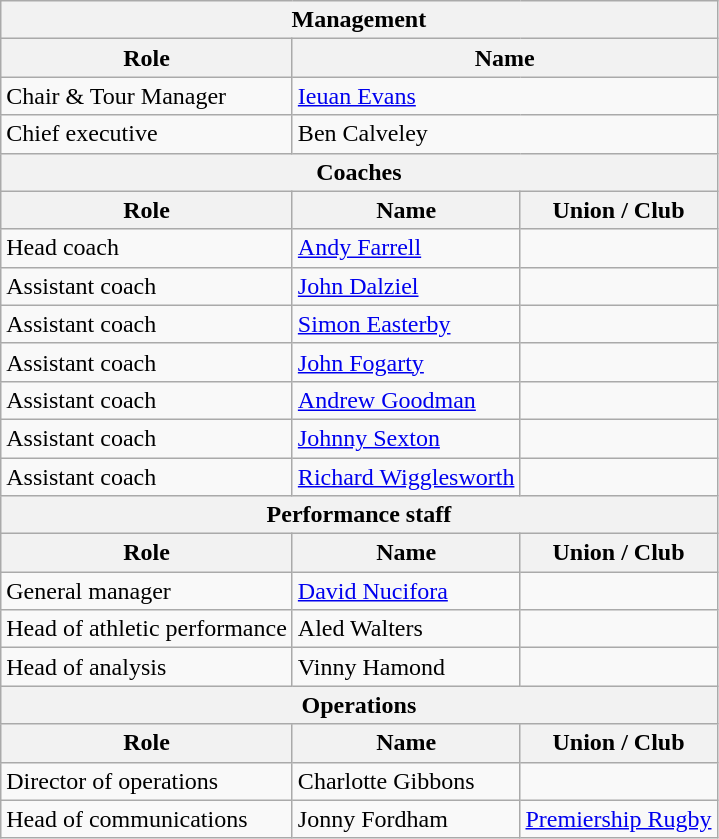<table class="wikitable">
<tr>
<th colspan="3">Management</th>
</tr>
<tr>
<th>Role</th>
<th colspan="2">Name</th>
</tr>
<tr>
<td>Chair & Tour Manager</td>
<td colspan="2"> <a href='#'>Ieuan Evans</a></td>
</tr>
<tr>
<td>Chief executive</td>
<td colspan="2"> Ben Calveley</td>
</tr>
<tr>
<th colspan="3">Coaches</th>
</tr>
<tr>
<th>Role</th>
<th>Name</th>
<th>Union / Club</th>
</tr>
<tr>
<td>Head coach</td>
<td> <a href='#'>Andy Farrell</a></td>
<td></td>
</tr>
<tr>
<td>Assistant coach</td>
<td> <a href='#'>John Dalziel</a></td>
<td></td>
</tr>
<tr>
<td>Assistant coach</td>
<td> <a href='#'>Simon Easterby</a></td>
<td></td>
</tr>
<tr>
<td>Assistant coach</td>
<td> <a href='#'>John Fogarty</a></td>
<td></td>
</tr>
<tr>
<td>Assistant coach</td>
<td> <a href='#'>Andrew Goodman</a></td>
<td></td>
</tr>
<tr>
<td>Assistant coach</td>
<td> <a href='#'>Johnny Sexton</a></td>
<td></td>
</tr>
<tr>
<td>Assistant coach</td>
<td> <a href='#'>Richard Wigglesworth</a></td>
<td></td>
</tr>
<tr>
<th colspan="3">Performance staff</th>
</tr>
<tr>
<th>Role</th>
<th>Name</th>
<th>Union / Club</th>
</tr>
<tr>
<td>General manager</td>
<td> <a href='#'>David Nucifora</a></td>
<td></td>
</tr>
<tr>
<td>Head of athletic performance</td>
<td> Aled Walters</td>
<td></td>
</tr>
<tr>
<td>Head of analysis</td>
<td> Vinny Hamond</td>
<td></td>
</tr>
<tr>
<th colspan="3">Operations</th>
</tr>
<tr>
<th>Role</th>
<th>Name</th>
<th>Union / Club</th>
</tr>
<tr>
<td>Director of operations</td>
<td> Charlotte Gibbons</td>
<td></td>
</tr>
<tr>
<td>Head of communications</td>
<td> Jonny Fordham</td>
<td> <a href='#'>Premiership Rugby</a></td>
</tr>
</table>
